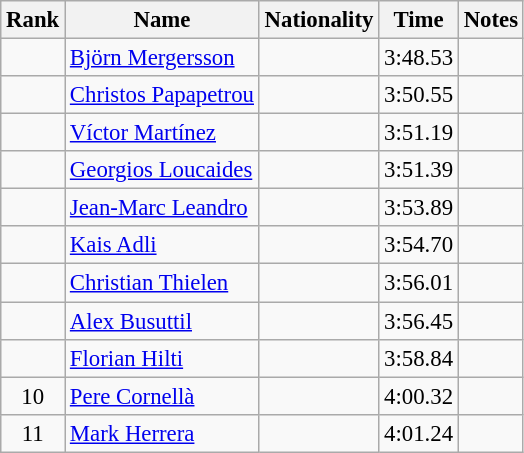<table class="wikitable sortable" style="text-align:center; font-size:95%">
<tr>
<th>Rank</th>
<th>Name</th>
<th>Nationality</th>
<th>Time</th>
<th>Notes</th>
</tr>
<tr>
<td></td>
<td align=left><a href='#'>Björn Mergersson</a></td>
<td align=left></td>
<td>3:48.53</td>
<td></td>
</tr>
<tr>
<td></td>
<td align=left><a href='#'>Christos Papapetrou</a></td>
<td align=left></td>
<td>3:50.55</td>
<td></td>
</tr>
<tr>
<td></td>
<td align=left><a href='#'>Víctor Martínez</a></td>
<td align=left></td>
<td>3:51.19</td>
<td></td>
</tr>
<tr>
<td></td>
<td align=left><a href='#'>Georgios Loucaides</a></td>
<td align=left></td>
<td>3:51.39</td>
<td></td>
</tr>
<tr>
<td></td>
<td align=left><a href='#'>Jean-Marc Leandro</a></td>
<td align=left></td>
<td>3:53.89</td>
<td></td>
</tr>
<tr>
<td></td>
<td align=left><a href='#'>Kais Adli</a></td>
<td align=left></td>
<td>3:54.70</td>
<td></td>
</tr>
<tr>
<td></td>
<td align=left><a href='#'>Christian Thielen</a></td>
<td align=left></td>
<td>3:56.01</td>
<td></td>
</tr>
<tr>
<td></td>
<td align=left><a href='#'>Alex Busuttil</a></td>
<td align=left></td>
<td>3:56.45</td>
<td></td>
</tr>
<tr>
<td></td>
<td align=left><a href='#'>Florian Hilti</a></td>
<td align=left></td>
<td>3:58.84</td>
<td></td>
</tr>
<tr>
<td>10</td>
<td align=left><a href='#'>Pere Cornellà</a></td>
<td align=left></td>
<td>4:00.32</td>
<td></td>
</tr>
<tr>
<td>11</td>
<td align=left><a href='#'>Mark Herrera</a></td>
<td align=left></td>
<td>4:01.24</td>
<td></td>
</tr>
</table>
